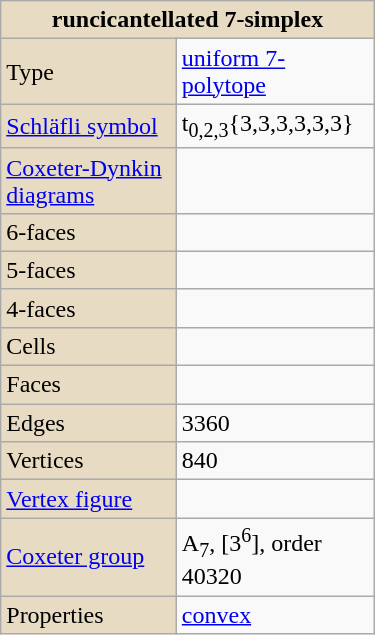<table class="wikitable" align="right" style="margin-left:10px" width="250">
<tr>
<th style="background:#e7dcc3;" colspan="2">runcicantellated 7-simplex</th>
</tr>
<tr>
<td style="background:#e7dcc3;">Type</td>
<td><a href='#'>uniform 7-polytope</a></td>
</tr>
<tr>
<td style="background:#e7dcc3;"><a href='#'>Schläfli symbol</a></td>
<td>t<sub>0,2,3</sub>{3,3,3,3,3,3}</td>
</tr>
<tr>
<td style="background:#e7dcc3;"><a href='#'>Coxeter-Dynkin diagrams</a></td>
<td></td>
</tr>
<tr>
<td style="background:#e7dcc3;">6-faces</td>
<td></td>
</tr>
<tr>
<td style="background:#e7dcc3;">5-faces</td>
<td></td>
</tr>
<tr>
<td style="background:#e7dcc3;">4-faces</td>
<td></td>
</tr>
<tr>
<td style="background:#e7dcc3;">Cells</td>
<td></td>
</tr>
<tr>
<td style="background:#e7dcc3;">Faces</td>
<td></td>
</tr>
<tr>
<td style="background:#e7dcc3;">Edges</td>
<td>3360</td>
</tr>
<tr>
<td style="background:#e7dcc3;">Vertices</td>
<td>840</td>
</tr>
<tr>
<td style="background:#e7dcc3;"><a href='#'>Vertex figure</a></td>
<td></td>
</tr>
<tr>
<td style="background:#e7dcc3;"><a href='#'>Coxeter group</a></td>
<td>A<sub>7</sub>, [3<sup>6</sup>], order 40320</td>
</tr>
<tr>
<td style="background:#e7dcc3;">Properties</td>
<td><a href='#'>convex</a></td>
</tr>
</table>
